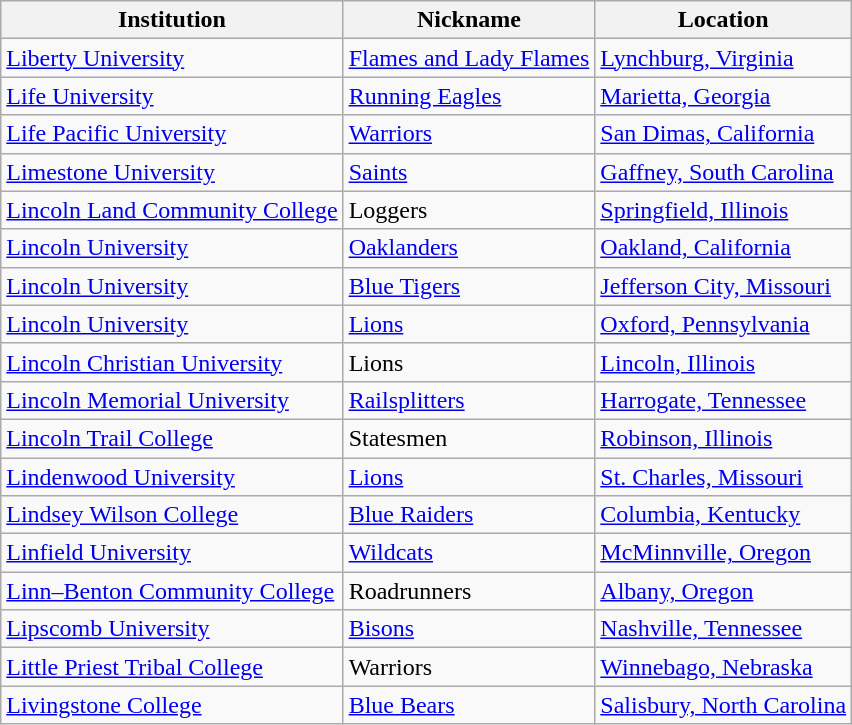<table class="wikitable">
<tr>
<th>Institution</th>
<th>Nickname</th>
<th>Location</th>
</tr>
<tr>
<td><a href='#'>Liberty University</a></td>
<td><a href='#'>Flames and Lady Flames</a></td>
<td><a href='#'>Lynchburg, Virginia</a></td>
</tr>
<tr>
<td><a href='#'>Life University</a></td>
<td><a href='#'>Running Eagles</a></td>
<td><a href='#'>Marietta, Georgia</a></td>
</tr>
<tr>
<td><a href='#'>Life Pacific University</a></td>
<td><a href='#'>Warriors</a></td>
<td><a href='#'>San Dimas, California</a></td>
</tr>
<tr>
<td><a href='#'>Limestone University</a></td>
<td><a href='#'>Saints</a></td>
<td><a href='#'>Gaffney, South Carolina</a></td>
</tr>
<tr>
<td><a href='#'>Lincoln Land Community College</a></td>
<td>Loggers</td>
<td><a href='#'>Springfield, Illinois</a></td>
</tr>
<tr>
<td><a href='#'>Lincoln University</a></td>
<td><a href='#'>Oaklanders</a></td>
<td><a href='#'>Oakland, California</a></td>
</tr>
<tr>
<td><a href='#'>Lincoln University</a></td>
<td><a href='#'>Blue Tigers</a></td>
<td><a href='#'>Jefferson City, Missouri</a></td>
</tr>
<tr>
<td><a href='#'>Lincoln University</a></td>
<td><a href='#'>Lions</a></td>
<td><a href='#'>Oxford, Pennsylvania</a></td>
</tr>
<tr>
<td><a href='#'>Lincoln Christian University</a></td>
<td>Lions</td>
<td><a href='#'>Lincoln, Illinois</a></td>
</tr>
<tr>
<td><a href='#'>Lincoln Memorial University</a></td>
<td><a href='#'>Railsplitters</a></td>
<td><a href='#'>Harrogate, Tennessee</a></td>
</tr>
<tr>
<td><a href='#'>Lincoln Trail College</a></td>
<td>Statesmen</td>
<td><a href='#'>Robinson, Illinois</a></td>
</tr>
<tr>
<td><a href='#'>Lindenwood University</a></td>
<td><a href='#'>Lions</a></td>
<td><a href='#'>St. Charles, Missouri</a></td>
</tr>
<tr>
<td><a href='#'>Lindsey Wilson College</a></td>
<td><a href='#'>Blue Raiders</a></td>
<td><a href='#'>Columbia, Kentucky</a></td>
</tr>
<tr>
<td><a href='#'>Linfield University</a></td>
<td><a href='#'>Wildcats</a></td>
<td><a href='#'>McMinnville, Oregon</a></td>
</tr>
<tr>
<td><a href='#'>Linn–Benton Community College</a></td>
<td>Roadrunners</td>
<td><a href='#'>Albany, Oregon</a></td>
</tr>
<tr>
<td><a href='#'>Lipscomb University</a></td>
<td><a href='#'>Bisons</a></td>
<td><a href='#'>Nashville, Tennessee</a></td>
</tr>
<tr>
<td><a href='#'>Little Priest Tribal College</a></td>
<td>Warriors</td>
<td><a href='#'>Winnebago, Nebraska</a></td>
</tr>
<tr>
<td><a href='#'>Livingstone College</a></td>
<td><a href='#'>Blue Bears</a></td>
<td><a href='#'>Salisbury, North Carolina</a></td>
</tr>
</table>
